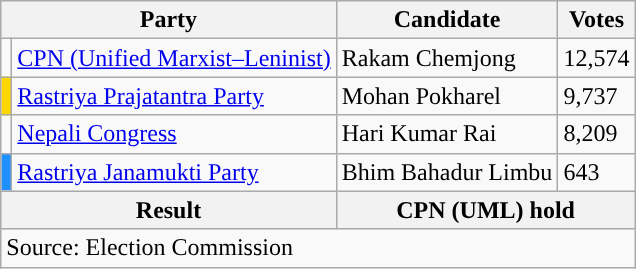<table class="wikitable">
<tr>
<th colspan="2">Party</th>
<th>Candidate</th>
<th>Votes</th>
</tr>
<tr>
<td style="background-color:"></td>
<td><a href='#'>CPN (Unified Marxist–Leninist)</a></td>
<td>Rakam Chemjong</td>
<td>12,574</td>
</tr>
<tr>
<td style="background-color:gold"></td>
<td><a href='#'>Rastriya Prajatantra Party</a></td>
<td>Mohan Pokharel</td>
<td>9,737</td>
</tr>
<tr>
<td style="background-color:"></td>
<td><a href='#'>Nepali Congress</a></td>
<td>Hari Kumar Rai</td>
<td>8,209</td>
</tr>
<tr>
<td style="background-color:dodgerblue"></td>
<td><a href='#'>Rastriya Janamukti Party</a></td>
<td>Bhim Bahadur Limbu</td>
<td>643</td>
</tr>
<tr>
<th colspan="2">Result</th>
<th colspan="2">CPN (UML) hold</th>
</tr>
<tr>
<td colspan="4">Source: Election Commission</td>
</tr>
</table>
